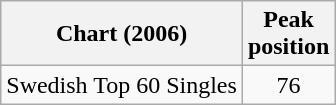<table class="wikitable">
<tr>
<th align="left">Chart (2006)</th>
<th align="left">Peak<br>position</th>
</tr>
<tr>
<td align="left">Swedish Top 60 Singles</td>
<td align="center">76</td>
</tr>
</table>
